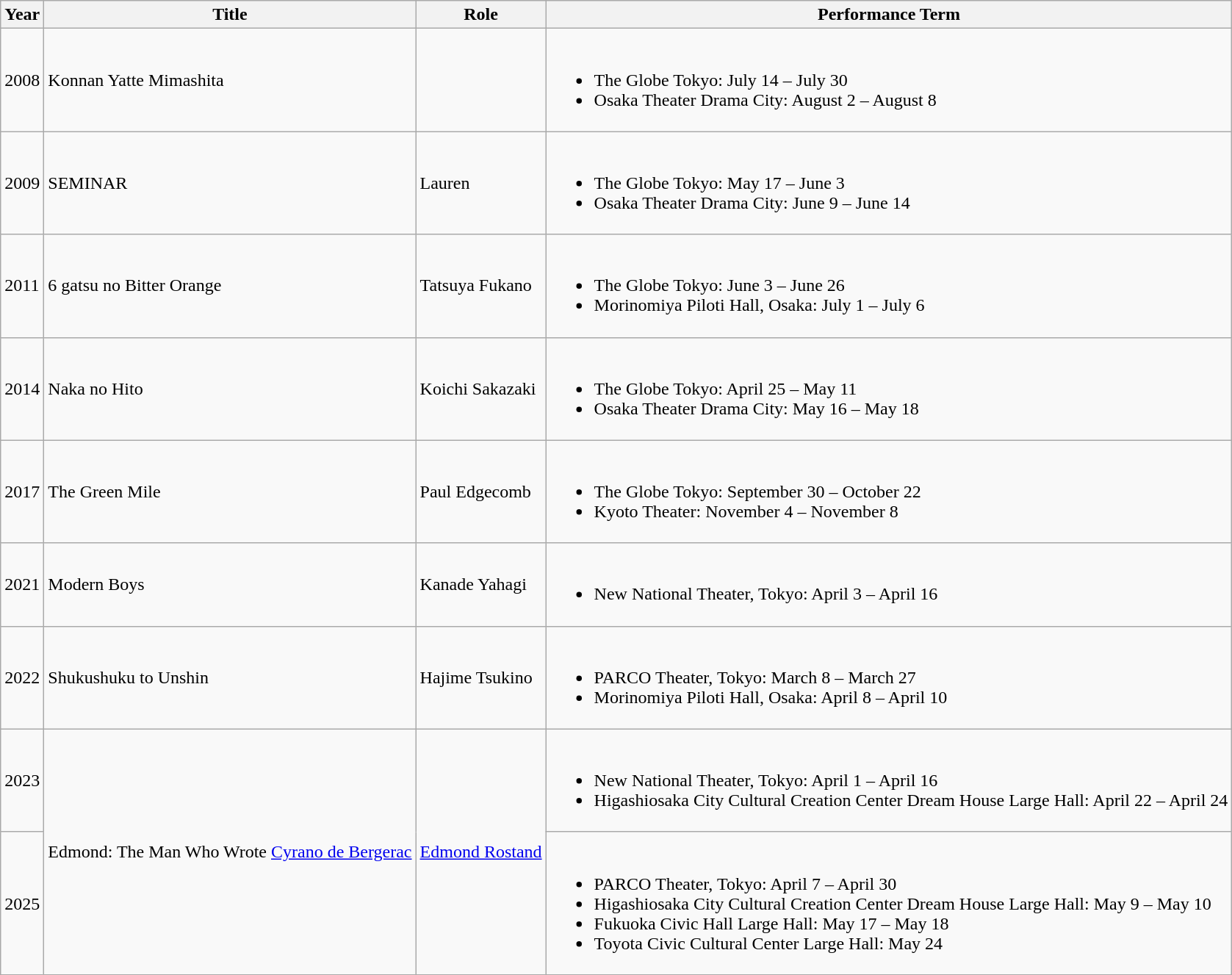<table class="wikitable">
<tr>
<th>Year</th>
<th>Title</th>
<th>Role</th>
<th>Performance Term</th>
</tr>
<tr>
<td>2008</td>
<td>Konnan Yatte Mimashita</td>
<td></td>
<td><br><ul><li>The Globe Tokyo: July 14 – July 30</li><li>Osaka Theater Drama City: August 2 – August 8</li></ul></td>
</tr>
<tr>
<td>2009</td>
<td>SEMINAR</td>
<td>Lauren</td>
<td><br><ul><li>The Globe Tokyo: May 17 – June 3</li><li>Osaka Theater Drama City: June 9 – June 14</li></ul></td>
</tr>
<tr>
<td>2011</td>
<td>6 gatsu no Bitter Orange</td>
<td>Tatsuya Fukano</td>
<td><br><ul><li>The Globe Tokyo: June 3 – June 26</li><li>Morinomiya Piloti Hall, Osaka: July 1 – July 6</li></ul></td>
</tr>
<tr>
<td>2014</td>
<td>Naka no Hito</td>
<td>Koichi Sakazaki</td>
<td><br><ul><li>The Globe Tokyo: April 25 – May 11</li><li>Osaka Theater Drama City: May 16 – May 18</li></ul></td>
</tr>
<tr>
<td>2017</td>
<td>The Green Mile</td>
<td>Paul Edgecomb</td>
<td><br><ul><li>The Globe Tokyo: September 30 – October 22</li><li>Kyoto Theater: November 4 – November 8</li></ul></td>
</tr>
<tr>
<td>2021</td>
<td>Modern Boys</td>
<td>Kanade Yahagi</td>
<td><br><ul><li>New National Theater, Tokyo: April 3 – April 16</li></ul></td>
</tr>
<tr>
<td>2022</td>
<td>Shukushuku to Unshin</td>
<td>Hajime Tsukino</td>
<td><br><ul><li>PARCO Theater, Tokyo: March 8 – March 27</li><li>Morinomiya Piloti Hall, Osaka: April 8 – April 10</li></ul></td>
</tr>
<tr>
<td>2023</td>
<td rowspan="2">Edmond: The Man Who Wrote <a href='#'>Cyrano de Bergerac</a></td>
<td rowspan="2"><a href='#'>Edmond Rostand</a></td>
<td><br><ul><li>New National Theater, Tokyo: April 1 – April 16</li><li>Higashiosaka City Cultural Creation Center Dream House Large Hall: April 22 – April 24</li></ul></td>
</tr>
<tr>
<td>2025</td>
<td><br><ul><li>PARCO Theater, Tokyo: April 7 – April 30</li><li>Higashiosaka City Cultural Creation Center Dream House Large Hall: May 9 – May 10</li><li>Fukuoka Civic Hall Large Hall: May 17 – May 18</li><li>Toyota Civic Cultural Center Large Hall: May 24</li></ul></td>
</tr>
</table>
